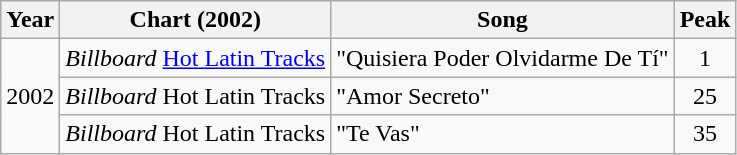<table class="wikitable">
<tr>
<th>Year</th>
<th>Chart (2002)</th>
<th>Song</th>
<th>Peak</th>
</tr>
<tr>
<td rowspan="3">2002</td>
<td><em>Billboard</em> <a href='#'>Hot Latin Tracks</a></td>
<td>"Quisiera Poder Olvidarme De Tí"</td>
<td align="center">1</td>
</tr>
<tr>
<td><em>Billboard</em> Hot Latin Tracks</td>
<td>"Amor Secreto"</td>
<td align="center">25</td>
</tr>
<tr>
<td><em>Billboard</em> Hot Latin Tracks</td>
<td>"Te Vas"</td>
<td align="center">35</td>
</tr>
</table>
